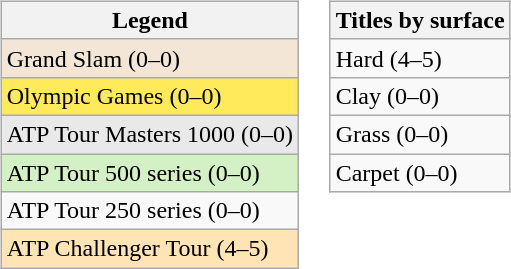<table>
<tr style="vertical-align:top">
<td><br><table class=wikitable>
<tr>
<th>Legend</th>
</tr>
<tr style="background:#f3e6d7;">
<td>Grand Slam (0–0)</td>
</tr>
<tr style="background:#ffea5c;">
<td>Olympic Games (0–0)</td>
</tr>
<tr style="background:#e9e9e9;">
<td>ATP Tour Masters 1000 (0–0)</td>
</tr>
<tr style="background:#d4f1c5;">
<td>ATP Tour 500 series (0–0)</td>
</tr>
<tr>
<td>ATP Tour 250 series (0–0)</td>
</tr>
<tr style="background:moccasin">
<td>ATP Challenger Tour (4–5)</td>
</tr>
</table>
</td>
<td><br><table class=wikitable>
<tr>
<th>Titles by surface</th>
</tr>
<tr>
<td>Hard (4–5)</td>
</tr>
<tr>
<td>Clay (0–0)</td>
</tr>
<tr>
<td>Grass (0–0)</td>
</tr>
<tr>
<td>Carpet (0–0)</td>
</tr>
</table>
</td>
</tr>
</table>
